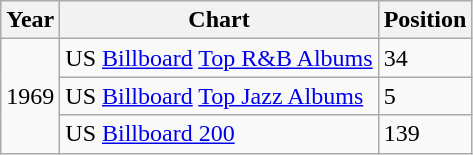<table class="wikitable" border="1">
<tr>
<th>Year</th>
<th>Chart</th>
<th>Position</th>
</tr>
<tr>
<td rowspan="3">1969</td>
<td>US <a href='#'>Billboard</a> <a href='#'>Top R&B Albums</a></td>
<td>34</td>
</tr>
<tr>
<td>US <a href='#'>Billboard</a> <a href='#'>Top Jazz Albums</a></td>
<td>5</td>
</tr>
<tr>
<td>US <a href='#'>Billboard 200</a></td>
<td>139</td>
</tr>
</table>
